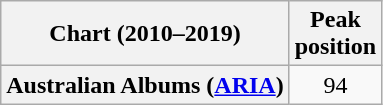<table class="wikitable sortable plainrowheaders" style="text-align:center">
<tr>
<th scope="col">Chart (2010–2019)</th>
<th scope="col">Peak<br>position</th>
</tr>
<tr>
<th scope="row">Australian Albums (<a href='#'>ARIA</a>)</th>
<td>94</td>
</tr>
</table>
